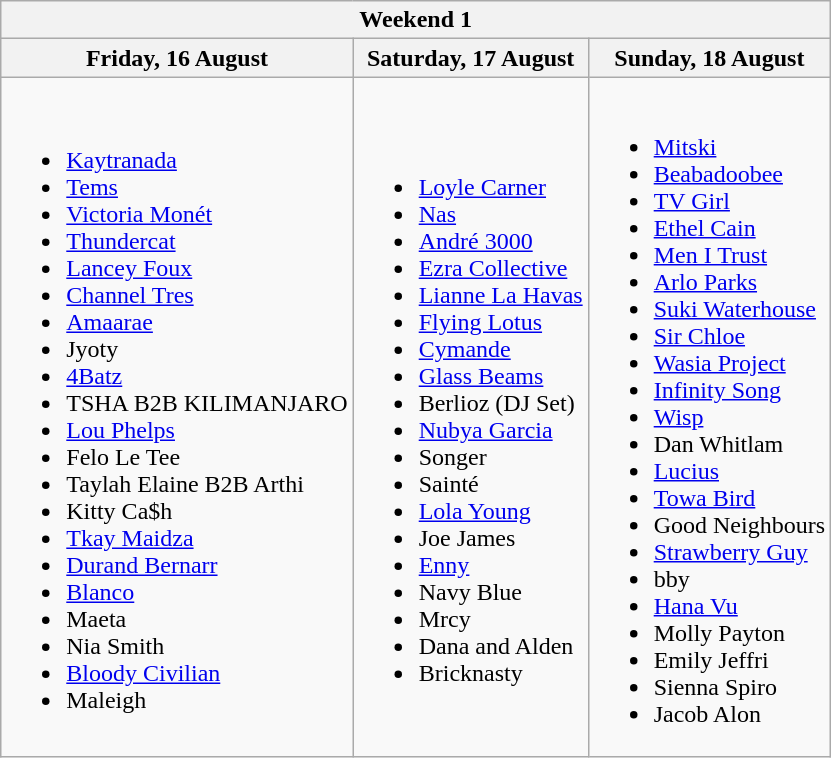<table class="wikitable plainrowheaders">
<tr>
<th colspan="3">Weekend 1</th>
</tr>
<tr>
<th>Friday, 16 August</th>
<th>Saturday, 17 August</th>
<th>Sunday, 18 August</th>
</tr>
<tr>
<td><br><ul><li><a href='#'>Kaytranada</a></li><li><a href='#'>Tems</a></li><li><a href='#'>Victoria Monét</a></li><li><a href='#'>Thundercat</a></li><li><a href='#'>Lancey Foux</a></li><li><a href='#'>Channel Tres</a></li><li><a href='#'>Amaarae</a></li><li>Jyoty</li><li><a href='#'>4Batz</a></li><li>TSHA B2B KILIMANJARO</li><li><a href='#'>Lou Phelps</a></li><li>Felo Le Tee</li><li>Taylah Elaine B2B Arthi</li><li>Kitty Ca$h</li><li><a href='#'>Tkay Maidza</a></li><li><a href='#'>Durand Bernarr</a></li><li><a href='#'>Blanco</a></li><li>Maeta</li><li>Nia Smith</li><li><a href='#'>Bloody Civilian</a></li><li>Maleigh</li></ul></td>
<td><br><ul><li><a href='#'>Loyle Carner</a></li><li><a href='#'>Nas</a></li><li><a href='#'>André 3000</a></li><li><a href='#'>Ezra Collective</a></li><li><a href='#'>Lianne La Havas</a></li><li><a href='#'>Flying Lotus</a></li><li><a href='#'>Cymande</a></li><li><a href='#'>Glass Beams</a></li><li>Berlioz (DJ Set)</li><li><a href='#'>Nubya Garcia</a></li><li>Songer</li><li>Sainté</li><li><a href='#'>Lola Young</a></li><li>Joe James</li><li><a href='#'>Enny</a></li><li>Navy Blue</li><li>Mrcy</li><li>Dana and Alden</li><li>Bricknasty</li></ul></td>
<td><br><ul><li><a href='#'>Mitski</a></li><li><a href='#'>Beabadoobee</a></li><li><a href='#'>TV Girl</a></li><li><a href='#'>Ethel Cain</a></li><li><a href='#'>Men I Trust</a></li><li><a href='#'>Arlo Parks</a></li><li><a href='#'>Suki Waterhouse</a></li><li><a href='#'>Sir Chloe</a></li><li><a href='#'>Wasia Project</a></li><li><a href='#'>Infinity Song</a></li><li><a href='#'>Wisp</a></li><li>Dan Whitlam</li><li><a href='#'>Lucius</a></li><li><a href='#'>Towa Bird</a></li><li>Good Neighbours</li><li><a href='#'>Strawberry Guy</a></li><li>bby</li><li><a href='#'>Hana Vu</a></li><li>Molly Payton</li><li>Emily Jeffri</li><li>Sienna Spiro</li><li>Jacob Alon</li></ul></td>
</tr>
</table>
